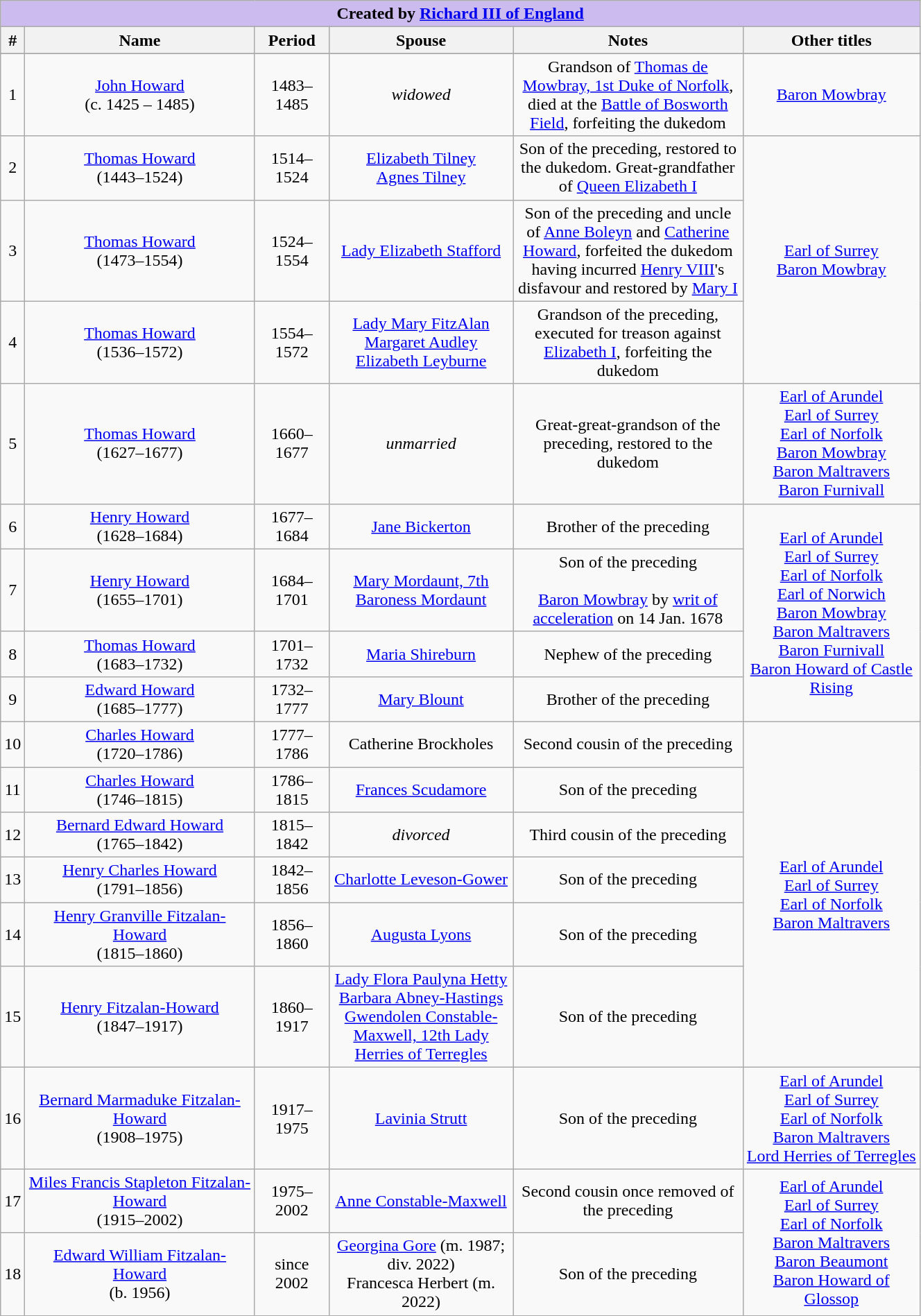<table style="text-align:center; width:70%" class="wikitable">
<tr>
<th colspan="6" style="background-color: #cbe">Created by <a href='#'>Richard III of England</a></th>
</tr>
<tr>
<th style="width:10%%">#</th>
<th style="width:25%">Name</th>
<th>Period</th>
<th style="width:20%">Spouse</th>
<th style="width:25%">Notes</th>
<th>Other titles</th>
</tr>
<tr bgcolor="#dddddd" |>
</tr>
<tr>
<td>1</td>
<td><a href='#'>John Howard</a><br>(c. 1425 – 1485)</td>
<td>1483–1485</td>
<td><em>widowed</em></td>
<td>Grandson of <a href='#'>Thomas de Mowbray, 1st Duke of Norfolk</a>, died at the <a href='#'>Battle of Bosworth Field</a>, forfeiting the dukedom</td>
<td><a href='#'>Baron Mowbray</a></td>
</tr>
<tr>
<td>2</td>
<td><a href='#'>Thomas Howard</a><br>(1443–1524)</td>
<td>1514–1524</td>
<td><a href='#'>Elizabeth Tilney</a><br><a href='#'>Agnes Tilney</a></td>
<td>Son of the preceding, restored to the dukedom. Great-grandfather of <a href='#'>Queen Elizabeth I</a></td>
<td rowspan="3"><a href='#'>Earl of Surrey</a><br><a href='#'>Baron Mowbray</a></td>
</tr>
<tr>
<td>3</td>
<td><a href='#'>Thomas Howard</a><br>(1473–1554)</td>
<td>1524–1554</td>
<td><a href='#'>Lady Elizabeth Stafford</a></td>
<td>Son of the preceding and uncle of <a href='#'>Anne Boleyn</a> and <a href='#'>Catherine Howard</a>, forfeited the dukedom having incurred <a href='#'>Henry VIII</a>'s disfavour and restored by <a href='#'>Mary I</a></td>
</tr>
<tr>
<td>4</td>
<td><a href='#'>Thomas Howard</a><br>(1536–1572)</td>
<td>1554–1572</td>
<td><a href='#'>Lady Mary FitzAlan</a><br><a href='#'>Margaret Audley</a><br><a href='#'>Elizabeth Leyburne</a></td>
<td>Grandson of the preceding, executed for treason against <a href='#'>Elizabeth I</a>, forfeiting the dukedom</td>
</tr>
<tr>
<td>5</td>
<td><a href='#'>Thomas Howard</a><br>(1627–1677)</td>
<td>1660–1677</td>
<td><em>unmarried</em></td>
<td>Great-great-grandson of the preceding, restored to the dukedom</td>
<td><a href='#'>Earl of Arundel</a><br><a href='#'>Earl of Surrey</a><br><a href='#'>Earl of Norfolk</a><br><a href='#'>Baron Mowbray</a><br><a href='#'>Baron Maltravers</a><br><a href='#'>Baron Furnivall</a></td>
</tr>
<tr>
<td>6</td>
<td><a href='#'>Henry Howard</a><br>(1628–1684)</td>
<td>1677–1684</td>
<td><a href='#'>Jane Bickerton</a></td>
<td>Brother of the preceding</td>
<td rowspan="4"><a href='#'>Earl of Arundel</a><br><a href='#'>Earl of Surrey</a><br><a href='#'>Earl of Norfolk</a><br><a href='#'>Earl of Norwich</a><br><a href='#'>Baron Mowbray</a><br><a href='#'>Baron Maltravers</a><br><a href='#'>Baron Furnivall</a><br><a href='#'>Baron Howard of Castle Rising</a></td>
</tr>
<tr>
<td>7</td>
<td><a href='#'>Henry Howard</a><br>(1655–1701)</td>
<td>1684–1701</td>
<td><a href='#'>Mary Mordaunt, 7th Baroness Mordaunt</a></td>
<td>Son of the preceding<br><br><a href='#'>Baron Mowbray</a> by <a href='#'>writ of acceleration</a> on 14 Jan. 1678</td>
</tr>
<tr>
<td>8</td>
<td><a href='#'>Thomas Howard</a><br>(1683–1732)</td>
<td>1701–1732</td>
<td><a href='#'>Maria Shireburn</a></td>
<td>Nephew of the preceding</td>
</tr>
<tr>
<td>9</td>
<td><a href='#'>Edward Howard</a><br>(1685–1777)</td>
<td>1732–1777</td>
<td><a href='#'>Mary Blount</a></td>
<td>Brother of the preceding</td>
</tr>
<tr>
<td>10</td>
<td><a href='#'>Charles Howard</a><br>(1720–1786)</td>
<td>1777–1786</td>
<td>Catherine Brockholes</td>
<td>Second cousin of the preceding</td>
<td rowspan="6"><a href='#'>Earl of Arundel</a><br><a href='#'>Earl of Surrey</a><br><a href='#'>Earl of Norfolk</a><br><a href='#'>Baron Maltravers</a></td>
</tr>
<tr>
<td>11</td>
<td><a href='#'>Charles Howard</a><br>(1746–1815)</td>
<td>1786–1815</td>
<td><a href='#'>Frances Scudamore</a></td>
<td>Son of the preceding</td>
</tr>
<tr>
<td>12</td>
<td><a href='#'>Bernard Edward Howard</a><br>(1765–1842)</td>
<td>1815–1842</td>
<td><em>divorced</em></td>
<td>Third cousin of the preceding</td>
</tr>
<tr>
<td>13</td>
<td><a href='#'>Henry Charles Howard</a><br>(1791–1856)</td>
<td>1842–1856</td>
<td><a href='#'>Charlotte Leveson-Gower</a></td>
<td>Son of the preceding</td>
</tr>
<tr>
<td>14</td>
<td><a href='#'>Henry Granville Fitzalan-Howard</a><br>(1815–1860)</td>
<td>1856–1860</td>
<td><a href='#'>Augusta Lyons</a></td>
<td>Son of the preceding</td>
</tr>
<tr>
<td>15</td>
<td><a href='#'>Henry Fitzalan-Howard</a><br>(1847–1917)</td>
<td>1860–1917</td>
<td><a href='#'>Lady Flora Paulyna Hetty Barbara Abney-Hastings</a><br><a href='#'>Gwendolen Constable-Maxwell, 12th Lady Herries of Terregles</a></td>
<td>Son of the preceding</td>
</tr>
<tr>
<td>16</td>
<td><a href='#'>Bernard Marmaduke Fitzalan-Howard</a><br>(1908–1975)</td>
<td>1917–1975</td>
<td><a href='#'>Lavinia Strutt</a></td>
<td>Son of the preceding</td>
<td rowspan="1"><a href='#'>Earl of Arundel</a><br><a href='#'>Earl of Surrey</a><br><a href='#'>Earl of Norfolk</a><br><a href='#'>Baron Maltravers</a><br><a href='#'>Lord Herries of Terregles</a></td>
</tr>
<tr>
<td>17</td>
<td><a href='#'>Miles Francis Stapleton Fitzalan-Howard</a><br>(1915–2002)</td>
<td>1975–2002</td>
<td><a href='#'>Anne Constable-Maxwell</a></td>
<td>Second cousin once removed of the preceding</td>
<td rowspan="2"><a href='#'>Earl of Arundel</a><br><a href='#'>Earl of Surrey</a><br><a href='#'>Earl of Norfolk</a><br><a href='#'>Baron Maltravers</a><br><a href='#'>Baron Beaumont</a><br><a href='#'>Baron Howard of Glossop</a></td>
</tr>
<tr>
<td>18</td>
<td><a href='#'>Edward William Fitzalan-Howard</a><br>(b. 1956)</td>
<td>since 2002</td>
<td><a href='#'>Georgina Gore</a> (<abbr>m.</abbr> 1987; <abbr>div.</abbr> 2022)<br>Francesca Herbert 
(<abbr>m.</abbr> 2022)</td>
<td>Son of the preceding</td>
</tr>
</table>
